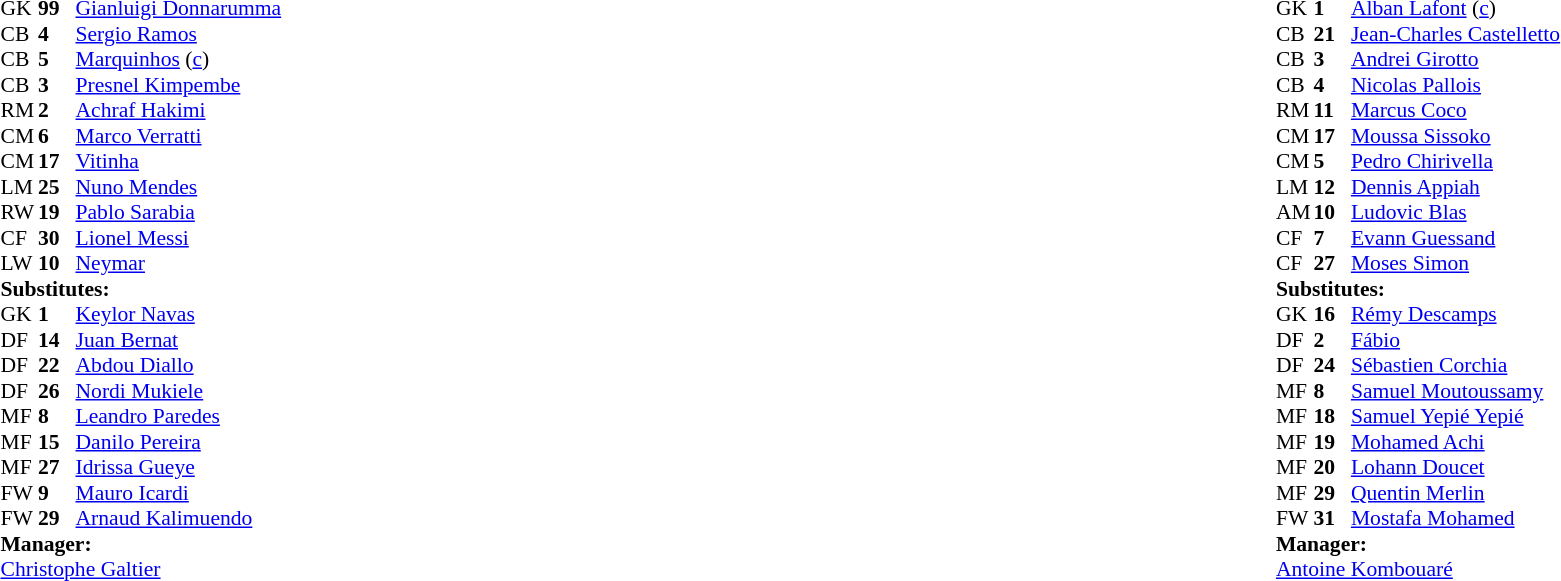<table width="100%">
<tr>
<td valign="top" width="40%"><br><table style="font-size:90%" cellspacing="0" cellpadding="0">
<tr>
<th width=25></th>
<th width=25></th>
</tr>
<tr>
<td>GK</td>
<td><strong>99</strong></td>
<td> <a href='#'>Gianluigi Donnarumma</a></td>
</tr>
<tr>
<td>CB</td>
<td><strong>4</strong></td>
<td> <a href='#'>Sergio Ramos</a></td>
</tr>
<tr>
<td>CB</td>
<td><strong>5</strong></td>
<td> <a href='#'>Marquinhos</a> (<a href='#'>c</a>)</td>
</tr>
<tr>
<td>CB</td>
<td><strong>3</strong></td>
<td> <a href='#'>Presnel Kimpembe</a></td>
</tr>
<tr>
<td>RM</td>
<td><strong>2</strong></td>
<td> <a href='#'>Achraf Hakimi</a></td>
<td></td>
<td></td>
</tr>
<tr>
<td>CM</td>
<td><strong>6</strong></td>
<td> <a href='#'>Marco Verratti</a></td>
<td></td>
<td></td>
</tr>
<tr>
<td>CM</td>
<td><strong>17</strong></td>
<td> <a href='#'>Vitinha</a></td>
<td></td>
<td></td>
</tr>
<tr>
<td>LM</td>
<td><strong>25</strong></td>
<td> <a href='#'>Nuno Mendes</a></td>
<td></td>
<td></td>
</tr>
<tr>
<td>RW</td>
<td><strong>19</strong></td>
<td> <a href='#'>Pablo Sarabia</a></td>
<td></td>
<td></td>
</tr>
<tr>
<td>CF</td>
<td><strong>30</strong></td>
<td> <a href='#'>Lionel Messi</a></td>
</tr>
<tr>
<td>LW</td>
<td><strong>10</strong></td>
<td> <a href='#'>Neymar</a></td>
</tr>
<tr>
<td colspan=3><strong>Substitutes:</strong></td>
</tr>
<tr>
<td>GK</td>
<td><strong>1</strong></td>
<td> <a href='#'>Keylor Navas</a></td>
</tr>
<tr>
<td>DF</td>
<td><strong>14</strong></td>
<td> <a href='#'>Juan Bernat</a></td>
<td></td>
<td></td>
</tr>
<tr>
<td>DF</td>
<td><strong>22</strong></td>
<td> <a href='#'>Abdou Diallo</a></td>
</tr>
<tr>
<td>DF</td>
<td><strong>26</strong></td>
<td> <a href='#'>Nordi Mukiele</a></td>
<td></td>
<td></td>
</tr>
<tr>
<td>MF</td>
<td><strong>8</strong></td>
<td> <a href='#'>Leandro Paredes</a></td>
<td></td>
<td></td>
</tr>
<tr>
<td>MF</td>
<td><strong>15</strong></td>
<td> <a href='#'>Danilo Pereira</a></td>
<td></td>
<td></td>
</tr>
<tr>
<td>MF</td>
<td><strong>27</strong></td>
<td> <a href='#'>Idrissa Gueye</a></td>
</tr>
<tr>
<td>FW</td>
<td><strong>9</strong></td>
<td> <a href='#'>Mauro Icardi</a></td>
</tr>
<tr>
<td>FW</td>
<td><strong>29</strong></td>
<td> <a href='#'>Arnaud Kalimuendo</a></td>
<td></td>
<td></td>
</tr>
<tr>
<td colspan=3><strong>Manager:</strong></td>
</tr>
<tr>
<td colspan=3> <a href='#'>Christophe Galtier</a></td>
</tr>
</table>
</td>
<td valign="top"></td>
<td valign="top" width="50%"><br><table style="font-size:90%; margin:auto" cellspacing="0" cellpadding="0">
<tr>
<th width=25></th>
<th width=25></th>
</tr>
<tr>
<td>GK</td>
<td><strong>1</strong></td>
<td> <a href='#'>Alban Lafont</a> (<a href='#'>c</a>)</td>
</tr>
<tr>
<td>CB</td>
<td><strong>21</strong></td>
<td> <a href='#'>Jean-Charles Castelletto</a></td>
<td></td>
</tr>
<tr>
<td>CB</td>
<td><strong>3</strong></td>
<td> <a href='#'>Andrei Girotto</a></td>
</tr>
<tr>
<td>CB</td>
<td><strong>4</strong></td>
<td> <a href='#'>Nicolas Pallois</a></td>
</tr>
<tr>
<td>RM</td>
<td><strong>11</strong></td>
<td> <a href='#'>Marcus Coco</a></td>
<td></td>
<td></td>
</tr>
<tr>
<td>CM</td>
<td><strong>17</strong></td>
<td> <a href='#'>Moussa Sissoko</a></td>
</tr>
<tr>
<td>CM</td>
<td><strong>5</strong></td>
<td> <a href='#'>Pedro Chirivella</a></td>
<td></td>
<td></td>
</tr>
<tr>
<td>LM</td>
<td><strong>12</strong></td>
<td> <a href='#'>Dennis Appiah</a></td>
<td></td>
<td></td>
</tr>
<tr>
<td>AM</td>
<td><strong>10</strong></td>
<td> <a href='#'>Ludovic Blas</a></td>
</tr>
<tr>
<td>CF</td>
<td><strong>7</strong></td>
<td> <a href='#'>Evann Guessand</a></td>
<td></td>
<td></td>
</tr>
<tr>
<td>CF</td>
<td><strong>27</strong></td>
<td> <a href='#'>Moses Simon</a></td>
</tr>
<tr>
<td colspan=3><strong>Substitutes:</strong></td>
</tr>
<tr>
<td>GK</td>
<td><strong>16</strong></td>
<td> <a href='#'>Rémy Descamps</a></td>
</tr>
<tr>
<td>DF</td>
<td><strong>2</strong></td>
<td> <a href='#'>Fábio</a></td>
<td></td>
<td></td>
</tr>
<tr>
<td>DF</td>
<td><strong>24</strong></td>
<td> <a href='#'>Sébastien Corchia</a></td>
<td></td>
<td></td>
</tr>
<tr>
<td>MF</td>
<td><strong>8</strong></td>
<td> <a href='#'>Samuel Moutoussamy</a></td>
<td></td>
<td></td>
</tr>
<tr>
<td>MF</td>
<td><strong>18</strong></td>
<td> <a href='#'>Samuel Yepié Yepié</a></td>
</tr>
<tr>
<td>MF</td>
<td><strong>19</strong></td>
<td> <a href='#'>Mohamed Achi</a></td>
</tr>
<tr>
<td>MF</td>
<td><strong>20</strong></td>
<td> <a href='#'>Lohann Doucet</a></td>
</tr>
<tr>
<td>MF</td>
<td><strong>29</strong></td>
<td> <a href='#'>Quentin Merlin</a></td>
</tr>
<tr>
<td>FW</td>
<td><strong>31</strong></td>
<td> <a href='#'>Mostafa Mohamed</a></td>
<td></td>
<td></td>
</tr>
<tr>
<td colspan=3><strong>Manager:</strong></td>
</tr>
<tr>
<td colspan=3> <a href='#'>Antoine Kombouaré</a></td>
</tr>
</table>
</td>
</tr>
</table>
